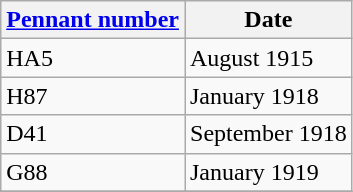<table class="wikitable" style="text-align:left">
<tr>
<th><a href='#'>Pennant number</a></th>
<th>Date</th>
</tr>
<tr>
<td>HA5</td>
<td>August 1915</td>
</tr>
<tr>
<td>H87</td>
<td>January 1918</td>
</tr>
<tr>
<td>D41</td>
<td>September 1918</td>
</tr>
<tr>
<td>G88</td>
<td>January 1919</td>
</tr>
<tr>
</tr>
</table>
